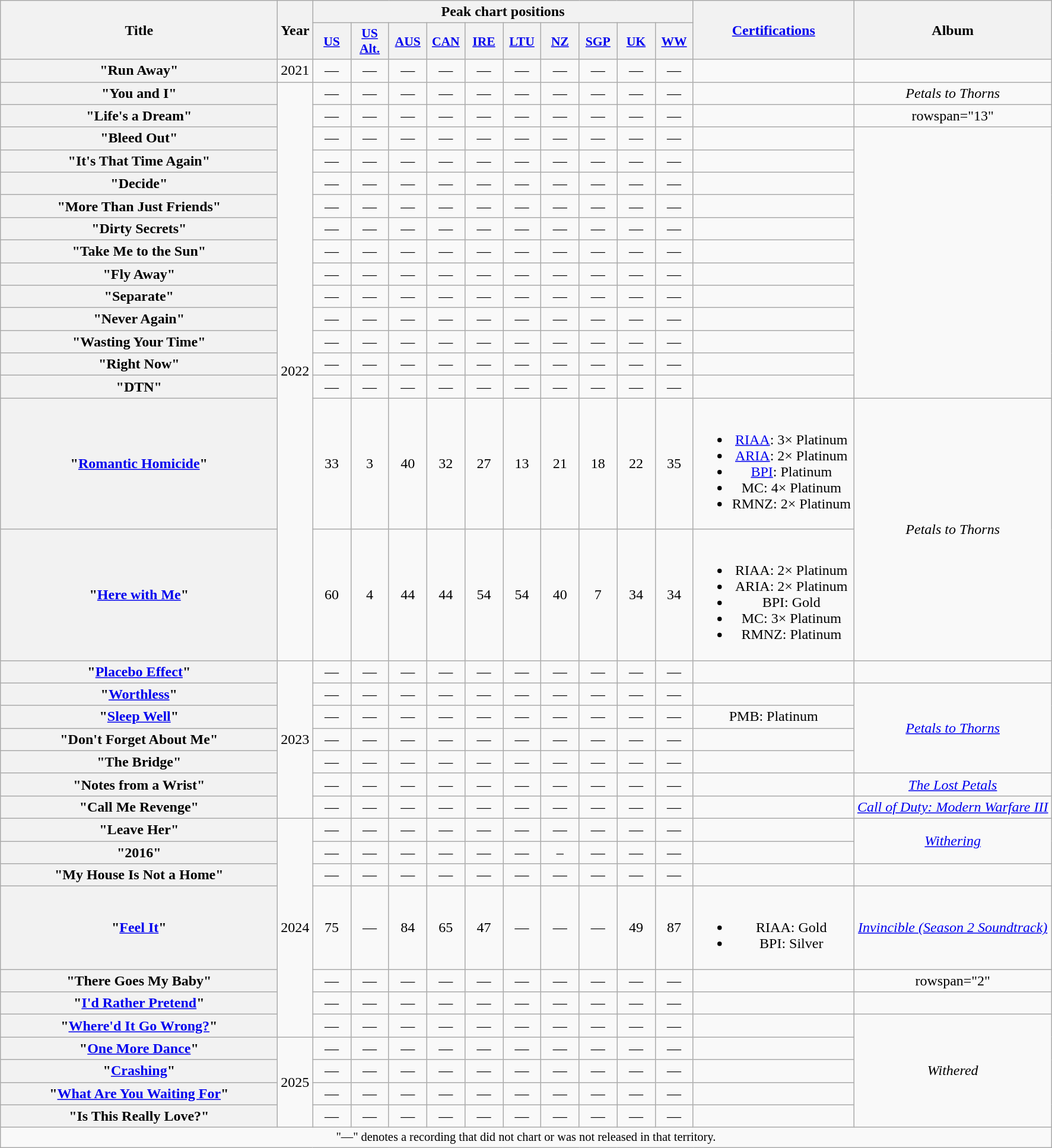<table class="wikitable plainrowheaders" style="text-align:center;">
<tr>
<th scope="col" rowspan="2" style="width:19em;">Title</th>
<th scope="col" rowspan="2">Year</th>
<th scope="col" colspan="10">Peak chart positions</th>
<th scope="col" rowspan="2"><a href='#'>Certifications</a></th>
<th scope="col" rowspan="2">Album</th>
</tr>
<tr>
<th scope="col" style="width:2.5em;font-size:90%;"><a href='#'>US</a><br></th>
<th scope="col" style="width:2.5em;font-size:90%;"><a href='#'>US<br>Alt.</a><br></th>
<th scope="col" style="width:2.5em;font-size:90%;"><a href='#'>AUS</a><br></th>
<th scope="col" style="width:2.5em;font-size:90%;"><a href='#'>CAN</a><br></th>
<th scope="col" style="width:2.5em;font-size:90%;"><a href='#'>IRE</a><br></th>
<th scope="col" style="width:2.5em;font-size:90%;"><a href='#'>LTU</a><br></th>
<th scope="col" style="width:2.5em;font-size:90%;"><a href='#'>NZ</a><br></th>
<th scope="col" style="width:2.5em;font-size:90%;"><a href='#'>SGP</a><br></th>
<th scope="col" style="width:2.5em;font-size:90%;"><a href='#'>UK</a><br></th>
<th scope="col" style="width:2.5em;font-size:90%;"><a href='#'>WW</a><br></th>
</tr>
<tr>
<th scope="row">"Run Away"</th>
<td>2021</td>
<td>—</td>
<td>—</td>
<td>—</td>
<td>—</td>
<td>—</td>
<td>—</td>
<td>—</td>
<td>—</td>
<td>—</td>
<td>—</td>
<td></td>
<td></td>
</tr>
<tr>
<th scope="row">"You and I"</th>
<td rowspan="16">2022</td>
<td>—</td>
<td>—</td>
<td>—</td>
<td>—</td>
<td>—</td>
<td>—</td>
<td>—</td>
<td>—</td>
<td>—</td>
<td>—</td>
<td></td>
<td><em>Petals to Thorns</em></td>
</tr>
<tr>
<th scope="row">"Life's a Dream"</th>
<td>—</td>
<td>—</td>
<td>—</td>
<td>—</td>
<td>—</td>
<td>—</td>
<td>—</td>
<td>—</td>
<td>—</td>
<td>—</td>
<td></td>
<td>rowspan="13" </td>
</tr>
<tr>
<th scope="row">"Bleed Out"</th>
<td>—</td>
<td>—</td>
<td>—</td>
<td>—</td>
<td>—</td>
<td>—</td>
<td>—</td>
<td>—</td>
<td>—</td>
<td>—</td>
<td></td>
</tr>
<tr>
<th scope="row">"It's That Time Again"</th>
<td>—</td>
<td>—</td>
<td>—</td>
<td>—</td>
<td>—</td>
<td>—</td>
<td>—</td>
<td>—</td>
<td>—</td>
<td>—</td>
<td></td>
</tr>
<tr>
<th scope="row">"Decide"</th>
<td>—</td>
<td>—</td>
<td>—</td>
<td>—</td>
<td>—</td>
<td>—</td>
<td>—</td>
<td>—</td>
<td>—</td>
<td>—</td>
<td></td>
</tr>
<tr>
<th scope="row">"More Than Just Friends"</th>
<td>—</td>
<td>—</td>
<td>—</td>
<td>—</td>
<td>—</td>
<td>—</td>
<td>—</td>
<td>—</td>
<td>—</td>
<td>—</td>
<td></td>
</tr>
<tr>
<th scope="row">"Dirty Secrets"</th>
<td>—</td>
<td>—</td>
<td>—</td>
<td>—</td>
<td>—</td>
<td>—</td>
<td>—</td>
<td>—</td>
<td>—</td>
<td>—</td>
<td></td>
</tr>
<tr>
<th scope="row">"Take Me to the Sun"</th>
<td>—</td>
<td>—</td>
<td>—</td>
<td>—</td>
<td>—</td>
<td>—</td>
<td>—</td>
<td>—</td>
<td>—</td>
<td>—</td>
<td></td>
</tr>
<tr>
<th scope="row">"Fly Away"</th>
<td>—</td>
<td>—</td>
<td>—</td>
<td>—</td>
<td>—</td>
<td>—</td>
<td>—</td>
<td>—</td>
<td>—</td>
<td>—</td>
<td></td>
</tr>
<tr>
<th scope="row">"Separate"</th>
<td>—</td>
<td>—</td>
<td>—</td>
<td>—</td>
<td>—</td>
<td>—</td>
<td>—</td>
<td>—</td>
<td>—</td>
<td>—</td>
<td></td>
</tr>
<tr>
<th scope="row">"Never Again"</th>
<td>—</td>
<td>—</td>
<td>—</td>
<td>—</td>
<td>—</td>
<td>—</td>
<td>—</td>
<td>—</td>
<td>—</td>
<td>—</td>
<td></td>
</tr>
<tr>
<th scope="row">"Wasting Your Time"</th>
<td>—</td>
<td>—</td>
<td>—</td>
<td>—</td>
<td>—</td>
<td>—</td>
<td>—</td>
<td>—</td>
<td>—</td>
<td>—</td>
<td></td>
</tr>
<tr>
<th scope="row">"Right Now"</th>
<td>—</td>
<td>—</td>
<td>—</td>
<td>—</td>
<td>—</td>
<td>—</td>
<td>—</td>
<td>—</td>
<td>—</td>
<td>—</td>
<td></td>
</tr>
<tr>
<th scope="row">"DTN"</th>
<td>—</td>
<td>—</td>
<td>—</td>
<td>—</td>
<td>—</td>
<td>—</td>
<td>—</td>
<td>—</td>
<td>—</td>
<td>—</td>
<td></td>
</tr>
<tr>
<th scope="row">"<a href='#'>Romantic Homicide</a>"</th>
<td>33</td>
<td>3</td>
<td>40</td>
<td>32</td>
<td>27</td>
<td>13</td>
<td>21</td>
<td>18</td>
<td>22</td>
<td>35</td>
<td><br><ul><li><a href='#'>RIAA</a>: 3× Platinum</li><li><a href='#'>ARIA</a>: 2× Platinum</li><li><a href='#'>BPI</a>: Platinum</li><li>MC: 4× Platinum</li><li>RMNZ: 2× Platinum</li></ul></td>
<td rowspan="2"><em>Petals to Thorns</em></td>
</tr>
<tr>
<th scope="row">"<a href='#'>Here with Me</a>"</th>
<td>60</td>
<td>4</td>
<td>44</td>
<td>44</td>
<td>54</td>
<td>54</td>
<td>40</td>
<td>7</td>
<td>34</td>
<td>34</td>
<td><br><ul><li>RIAA: 2× Platinum</li><li>ARIA: 2× Platinum</li><li>BPI: Gold</li><li>MC: 3× Platinum</li><li>RMNZ: Platinum</li></ul></td>
</tr>
<tr>
<th scope="row">"<a href='#'>Placebo Effect</a>"</th>
<td rowspan="7">2023</td>
<td>—</td>
<td>—</td>
<td>—</td>
<td>—</td>
<td>—</td>
<td>—</td>
<td>—</td>
<td>—</td>
<td>—</td>
<td>—</td>
<td></td>
<td></td>
</tr>
<tr>
<th scope="row">"<a href='#'>Worthless</a>"</th>
<td>—</td>
<td>—</td>
<td>—</td>
<td>—</td>
<td>—</td>
<td>—</td>
<td>—</td>
<td>—</td>
<td>—</td>
<td>—</td>
<td></td>
<td rowspan="4"><em><a href='#'>Petals to Thorns</a></em></td>
</tr>
<tr>
<th scope="row">"<a href='#'>Sleep Well</a>"</th>
<td>—</td>
<td>—</td>
<td>—</td>
<td>—</td>
<td>—</td>
<td>—</td>
<td>—</td>
<td>—</td>
<td>—</td>
<td>—</td>
<td>PMB: Platinum</td>
</tr>
<tr>
<th scope="row">"Don't Forget About Me"</th>
<td>—</td>
<td>—</td>
<td>—</td>
<td>—</td>
<td>—</td>
<td>—</td>
<td>—</td>
<td>—</td>
<td>—</td>
<td>—</td>
<td></td>
</tr>
<tr>
<th scope="row">"The Bridge"</th>
<td>—</td>
<td>—</td>
<td>—</td>
<td>—</td>
<td>—</td>
<td>—</td>
<td>—</td>
<td>—</td>
<td>—</td>
<td>—</td>
<td></td>
</tr>
<tr>
<th scope="row">"Notes from a Wrist"</th>
<td>—</td>
<td>—</td>
<td>—</td>
<td>—</td>
<td>—</td>
<td>—</td>
<td>—</td>
<td>—</td>
<td>—</td>
<td>—</td>
<td></td>
<td><em><a href='#'>The Lost Petals</a></em></td>
</tr>
<tr>
<th scope="row">"Call Me Revenge"<br></th>
<td>—</td>
<td>—</td>
<td>—</td>
<td>—</td>
<td>—</td>
<td>—</td>
<td>—</td>
<td>—</td>
<td>—</td>
<td>—</td>
<td></td>
<td><em><a href='#'>Call of Duty: Modern Warfare III</a></em></td>
</tr>
<tr>
<th scope="row">"Leave Her"</th>
<td rowspan="7">2024</td>
<td>—</td>
<td>—</td>
<td>—</td>
<td>—</td>
<td>—</td>
<td>—</td>
<td>—</td>
<td>—</td>
<td>—</td>
<td>—</td>
<td></td>
<td rowspan="2"><em><a href='#'>Withering</a></em></td>
</tr>
<tr>
<th scope="row">"2016"</th>
<td>—</td>
<td>—</td>
<td>—</td>
<td>—</td>
<td>—</td>
<td>—</td>
<td>–</td>
<td>—</td>
<td>—</td>
<td>—</td>
<td></td>
</tr>
<tr>
<th scope="row">"My House Is Not a Home"</th>
<td>—</td>
<td>—</td>
<td>—</td>
<td>—</td>
<td>—</td>
<td>—</td>
<td>—</td>
<td>—</td>
<td>—</td>
<td>—</td>
<td></td>
<td></td>
</tr>
<tr>
<th scope="row">"<a href='#'>Feel It</a>"</th>
<td>75</td>
<td>—</td>
<td>84</td>
<td>65</td>
<td>47</td>
<td>—</td>
<td>—</td>
<td>—</td>
<td>49</td>
<td>87</td>
<td><br><ul><li>RIAA: Gold</li><li>BPI: Silver</li></ul></td>
<td><em><a href='#'>Invincible (Season 2 Soundtrack)</a></em></td>
</tr>
<tr>
<th scope="row">"There Goes My Baby"</th>
<td>—</td>
<td>—</td>
<td>—</td>
<td>—</td>
<td>—</td>
<td>—</td>
<td>—</td>
<td>—</td>
<td>—</td>
<td>—</td>
<td></td>
<td>rowspan="2" </td>
</tr>
<tr>
<th scope="row">"<a href='#'>I'd Rather Pretend</a>"<br></th>
<td>—</td>
<td>—</td>
<td>—</td>
<td>—</td>
<td>—</td>
<td>—</td>
<td>—</td>
<td>—</td>
<td>—</td>
<td>—</td>
<td></td>
</tr>
<tr>
<th scope="row">"<a href='#'>Where'd It Go Wrong?</a>"</th>
<td>—</td>
<td>—</td>
<td>—</td>
<td>—</td>
<td>—</td>
<td>—</td>
<td>—</td>
<td>—</td>
<td>—</td>
<td>—</td>
<td></td>
<td rowspan="5"><em>Withered</em></td>
</tr>
<tr>
<th scope="row">"<a href='#'>One More Dance</a>"</th>
<td rowspan="4">2025</td>
<td>—</td>
<td>—</td>
<td>—</td>
<td>—</td>
<td>—</td>
<td>—</td>
<td>—</td>
<td>—</td>
<td>—</td>
<td>—</td>
<td></td>
</tr>
<tr>
<th scope="row">"<a href='#'>Crashing</a>"<br></th>
<td>—</td>
<td>—</td>
<td>—</td>
<td>—</td>
<td>—</td>
<td>—</td>
<td>—</td>
<td>—</td>
<td>—</td>
<td>—</td>
<td></td>
</tr>
<tr>
<th scope="row">"<a href='#'>What Are You Waiting For</a>"</th>
<td>—</td>
<td>—</td>
<td>—</td>
<td>—</td>
<td>—</td>
<td>—</td>
<td>—</td>
<td>—</td>
<td>—</td>
<td>—</td>
<td></td>
</tr>
<tr>
<th scope="row">"Is This Really Love?"</th>
<td>—</td>
<td>—</td>
<td>—</td>
<td>—</td>
<td>—</td>
<td>—</td>
<td>—</td>
<td>—</td>
<td>—</td>
<td>—</td>
<td></td>
</tr>
<tr>
<td colspan="14" style="font-size:85%">"—" denotes a recording that did not chart or was not released in that territory.</td>
</tr>
</table>
